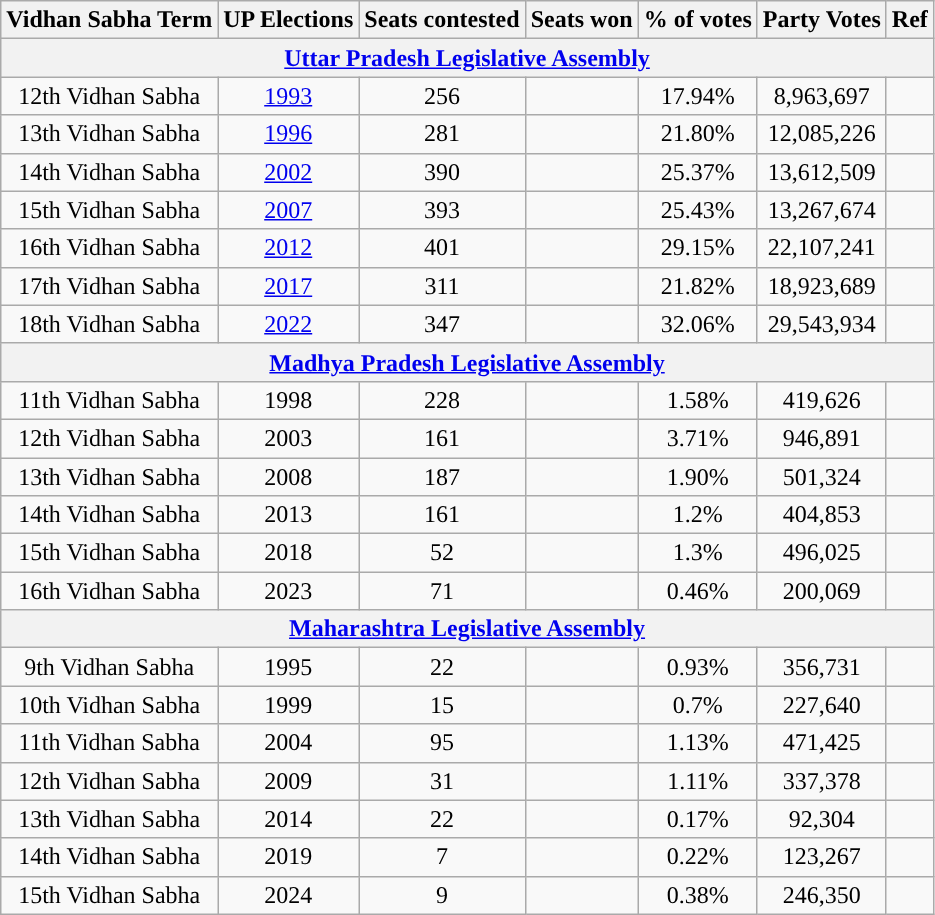<table class="wikitable sortable" style="text-align:center;">
<tr>
<th style="background-color:">Vidhan Sabha Term</th>
<th style="background-color:">UP Elections</th>
<th style="background-color:">Seats contested</th>
<th style="background-color:">Seats won</th>
<th style="background-color:">% of votes</th>
<th style="background-color:">Party Votes</th>
<th style="background-color:">Ref</th>
</tr>
<tr>
<th Colspan="7"><a href='#'>Uttar Pradesh Legislative Assembly</a></th>
</tr>
<tr>
<td>12th Vidhan Sabha</td>
<td><a href='#'>1993</a></td>
<td>256</td>
<td></td>
<td>17.94%</td>
<td>8,963,697</td>
<td></td>
</tr>
<tr>
<td>13th Vidhan Sabha</td>
<td><a href='#'>1996</a></td>
<td>281</td>
<td></td>
<td>21.80%</td>
<td>12,085,226</td>
<td></td>
</tr>
<tr>
<td>14th Vidhan Sabha</td>
<td><a href='#'>2002</a></td>
<td>390</td>
<td></td>
<td>25.37%</td>
<td>13,612,509</td>
<td></td>
</tr>
<tr>
<td>15th Vidhan Sabha</td>
<td><a href='#'>2007</a></td>
<td>393</td>
<td></td>
<td>25.43%</td>
<td>13,267,674</td>
<td></td>
</tr>
<tr>
<td>16th Vidhan Sabha</td>
<td><a href='#'>2012</a></td>
<td>401</td>
<td></td>
<td>29.15%</td>
<td>22,107,241</td>
<td></td>
</tr>
<tr>
<td>17th Vidhan Sabha</td>
<td><a href='#'>2017</a></td>
<td>311</td>
<td></td>
<td>21.82%</td>
<td>18,923,689</td>
<td></td>
</tr>
<tr>
<td>18th Vidhan Sabha</td>
<td><a href='#'>2022</a></td>
<td>347</td>
<td></td>
<td>32.06%</td>
<td>29,543,934</td>
<td></td>
</tr>
<tr>
<th Colspan="7"><a href='#'>Madhya Pradesh Legislative Assembly</a></th>
</tr>
<tr>
<td>11th Vidhan Sabha</td>
<td>1998</td>
<td>228</td>
<td></td>
<td>1.58%</td>
<td>419,626</td>
<td></td>
</tr>
<tr>
<td>12th Vidhan Sabha</td>
<td>2003</td>
<td>161</td>
<td></td>
<td>3.71%</td>
<td>946,891</td>
<td></td>
</tr>
<tr>
<td>13th Vidhan Sabha</td>
<td>2008</td>
<td>187</td>
<td></td>
<td>1.90%</td>
<td>501,324</td>
<td></td>
</tr>
<tr>
<td>14th Vidhan Sabha</td>
<td>2013</td>
<td>161</td>
<td></td>
<td>1.2%</td>
<td>404,853</td>
<td></td>
</tr>
<tr>
<td>15th Vidhan Sabha</td>
<td>2018</td>
<td>52</td>
<td></td>
<td>1.3%</td>
<td>496,025</td>
<td></td>
</tr>
<tr>
<td>16th Vidhan Sabha</td>
<td>2023</td>
<td>71</td>
<td></td>
<td>0.46%</td>
<td>200,069</td>
<td></td>
</tr>
<tr>
<th Colspan="7"><a href='#'>Maharashtra Legislative Assembly</a></th>
</tr>
<tr>
<td>9th Vidhan Sabha</td>
<td>1995</td>
<td>22</td>
<td></td>
<td>0.93%</td>
<td>356,731</td>
<td></td>
</tr>
<tr>
<td>10th Vidhan Sabha</td>
<td>1999</td>
<td>15</td>
<td></td>
<td>0.7%</td>
<td>227,640</td>
<td></td>
</tr>
<tr>
<td>11th Vidhan Sabha</td>
<td>2004</td>
<td>95</td>
<td></td>
<td>1.13%</td>
<td>471,425</td>
<td></td>
</tr>
<tr>
<td>12th Vidhan Sabha</td>
<td>2009</td>
<td>31</td>
<td></td>
<td>1.11%</td>
<td>337,378</td>
<td></td>
</tr>
<tr>
<td>13th Vidhan Sabha</td>
<td>2014</td>
<td>22</td>
<td></td>
<td>0.17%</td>
<td>92,304</td>
<td></td>
</tr>
<tr>
<td>14th Vidhan Sabha</td>
<td>2019</td>
<td>7</td>
<td></td>
<td>0.22%</td>
<td>123,267</td>
<td></td>
</tr>
<tr>
<td>15th Vidhan Sabha</td>
<td>2024</td>
<td>9</td>
<td></td>
<td>0.38%</td>
<td>246,350</td>
<td></td>
</tr>
</table>
